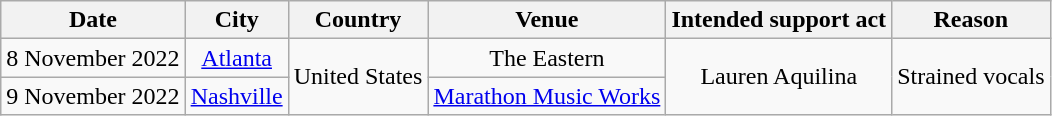<table class="wikitable" style="text-align:center;">
<tr>
<th>Date</th>
<th>City</th>
<th>Country</th>
<th>Venue</th>
<th>Intended support act</th>
<th>Reason</th>
</tr>
<tr>
<td>8 November 2022</td>
<td><a href='#'>Atlanta</a></td>
<td rowspan="2">United States</td>
<td>The Eastern</td>
<td rowspan="2">Lauren Aquilina</td>
<td rowspan="2">Strained vocals</td>
</tr>
<tr>
<td>9 November 2022</td>
<td><a href='#'>Nashville</a></td>
<td><a href='#'>Marathon Music Works</a></td>
</tr>
</table>
